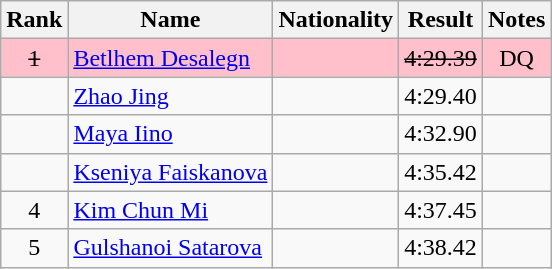<table class="wikitable sortable" style="text-align:center">
<tr>
<th>Rank</th>
<th>Name</th>
<th>Nationality</th>
<th>Result</th>
<th>Notes</th>
</tr>
<tr bgcolor=pink>
<td><s>1 </s></td>
<td align=left><a href='#'>Betlhem Desalegn</a></td>
<td align=left></td>
<td><s>4:29.39 </s></td>
<td>DQ</td>
</tr>
<tr>
<td></td>
<td align=left><a href='#'>Zhao Jing</a></td>
<td align=left></td>
<td>4:29.40</td>
<td></td>
</tr>
<tr>
<td></td>
<td align=left><a href='#'>Maya Iino</a></td>
<td align=left></td>
<td>4:32.90</td>
<td></td>
</tr>
<tr>
<td></td>
<td align=left><a href='#'>Kseniya Faiskanova</a></td>
<td align=left></td>
<td>4:35.42</td>
<td></td>
</tr>
<tr>
<td>4</td>
<td align=left><a href='#'>Kim Chun Mi</a></td>
<td align=left></td>
<td>4:37.45</td>
<td></td>
</tr>
<tr>
<td>5</td>
<td align=left><a href='#'>Gulshanoi Satarova</a></td>
<td align=left></td>
<td>4:38.42</td>
<td></td>
</tr>
</table>
